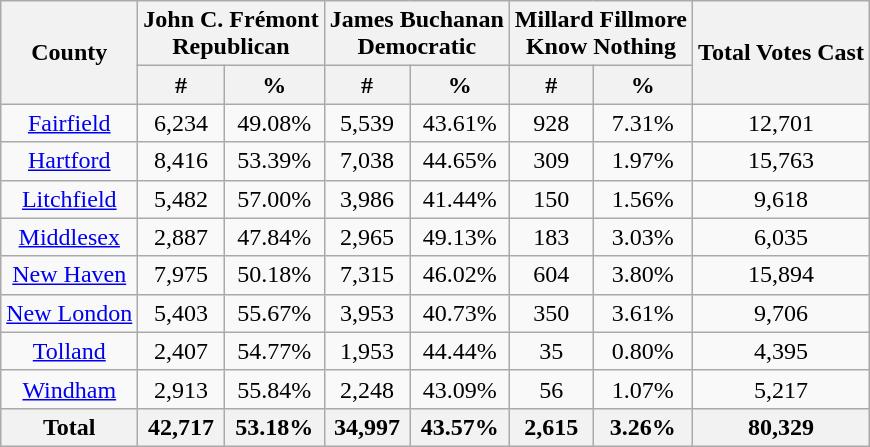<table class="wikitable sortable">
<tr>
<th rowspan="2">County</th>
<th colspan="2">John C. Frémont<br>Republican</th>
<th colspan="2">James Buchanan<br>Democratic</th>
<th colspan="2">Millard Fillmore<br>Know Nothing</th>
<th rowspan="2">Total Votes Cast</th>
</tr>
<tr style="text-align:center;">
<th>#</th>
<th>%</th>
<th>#</th>
<th>%</th>
<th>#</th>
<th>%</th>
</tr>
<tr style="text-align:center;">
<td><a href='#'>Fairfield</a></td>
<td>6,234</td>
<td>49.08%</td>
<td>5,539</td>
<td>43.61%</td>
<td>928</td>
<td>7.31%</td>
<td>12,701</td>
</tr>
<tr style="text-align:center;">
<td><a href='#'>Hartford</a></td>
<td>8,416</td>
<td>53.39%</td>
<td>7,038</td>
<td>44.65%</td>
<td>309</td>
<td>1.97%</td>
<td>15,763</td>
</tr>
<tr style="text-align:center;">
<td><a href='#'>Litchfield</a></td>
<td>5,482</td>
<td>57.00%</td>
<td>3,986</td>
<td>41.44%</td>
<td>150</td>
<td>1.56%</td>
<td>9,618</td>
</tr>
<tr style="text-align:center;">
<td><a href='#'>Middlesex</a></td>
<td>2,887</td>
<td>47.84%</td>
<td>2,965</td>
<td>49.13%</td>
<td>183</td>
<td>3.03%</td>
<td>6,035</td>
</tr>
<tr style="text-align:center;">
<td><a href='#'>New Haven</a></td>
<td>7,975</td>
<td>50.18%</td>
<td>7,315</td>
<td>46.02%</td>
<td>604</td>
<td>3.80%</td>
<td>15,894</td>
</tr>
<tr style="text-align:center;">
<td><a href='#'>New London</a></td>
<td>5,403</td>
<td>55.67%</td>
<td>3,953</td>
<td>40.73%</td>
<td>350</td>
<td>3.61%</td>
<td>9,706</td>
</tr>
<tr style="text-align:center;">
<td><a href='#'>Tolland</a></td>
<td>2,407</td>
<td>54.77%</td>
<td>1,953</td>
<td>44.44%</td>
<td>35</td>
<td>0.80%</td>
<td>4,395</td>
</tr>
<tr style="text-align:center;">
<td><a href='#'>Windham</a></td>
<td>2,913</td>
<td>55.84%</td>
<td>2,248</td>
<td>43.09%</td>
<td>56</td>
<td>1.07%</td>
<td>5,217</td>
</tr>
<tr style="text-align:center;">
<th>Total</th>
<th>42,717</th>
<th>53.18%</th>
<th>34,997</th>
<th>43.57%</th>
<th>2,615</th>
<th>3.26%</th>
<th>80,329</th>
</tr>
</table>
